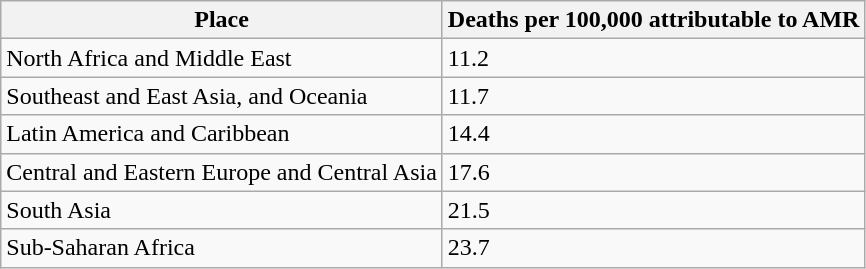<table class="wikitable">
<tr>
<th>Place</th>
<th>Deaths per 100,000 attributable to AMR</th>
</tr>
<tr>
<td>North Africa and Middle East</td>
<td>11.2</td>
</tr>
<tr>
<td>Southeast and East Asia, and Oceania</td>
<td>11.7</td>
</tr>
<tr>
<td>Latin America and Caribbean</td>
<td>14.4</td>
</tr>
<tr>
<td>Central and Eastern Europe and Central Asia</td>
<td>17.6</td>
</tr>
<tr>
<td>South Asia</td>
<td>21.5</td>
</tr>
<tr>
<td>Sub-Saharan Africa</td>
<td>23.7</td>
</tr>
</table>
